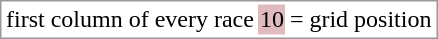<table border="0" style="border: 1px solid #999; background-color:#FFFFFF; text-align:center">
<tr>
<td>first column of every race</td>
<td style="background:#DFBBBF;">10</td>
<td>= grid position</td>
</tr>
</table>
